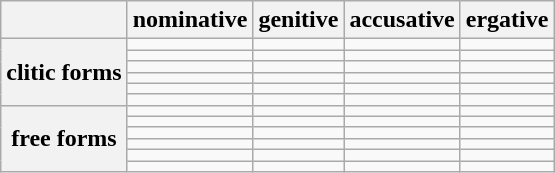<table class="wikitable">
<tr>
<th></th>
<th>nominative</th>
<th>genitive</th>
<th>accusative</th>
<th>ergative</th>
</tr>
<tr>
<th rowspan="6">clitic forms</th>
<td></td>
<td></td>
<td></td>
<td></td>
</tr>
<tr>
<td></td>
<td></td>
<td></td>
<td></td>
</tr>
<tr>
<td></td>
<td></td>
<td></td>
<td></td>
</tr>
<tr>
<td></td>
<td></td>
<td></td>
<td></td>
</tr>
<tr>
<td></td>
<td></td>
<td></td>
<td></td>
</tr>
<tr>
<td></td>
<td></td>
<td></td>
<td></td>
</tr>
<tr>
<th rowspan="6">free forms</th>
<td></td>
<td></td>
<td></td>
<td></td>
</tr>
<tr>
<td></td>
<td></td>
<td></td>
<td></td>
</tr>
<tr>
<td></td>
<td></td>
<td></td>
<td></td>
</tr>
<tr>
<td></td>
<td></td>
<td></td>
<td></td>
</tr>
<tr>
<td></td>
<td></td>
<td></td>
<td></td>
</tr>
<tr>
<td></td>
<td></td>
<td></td>
<td></td>
</tr>
</table>
